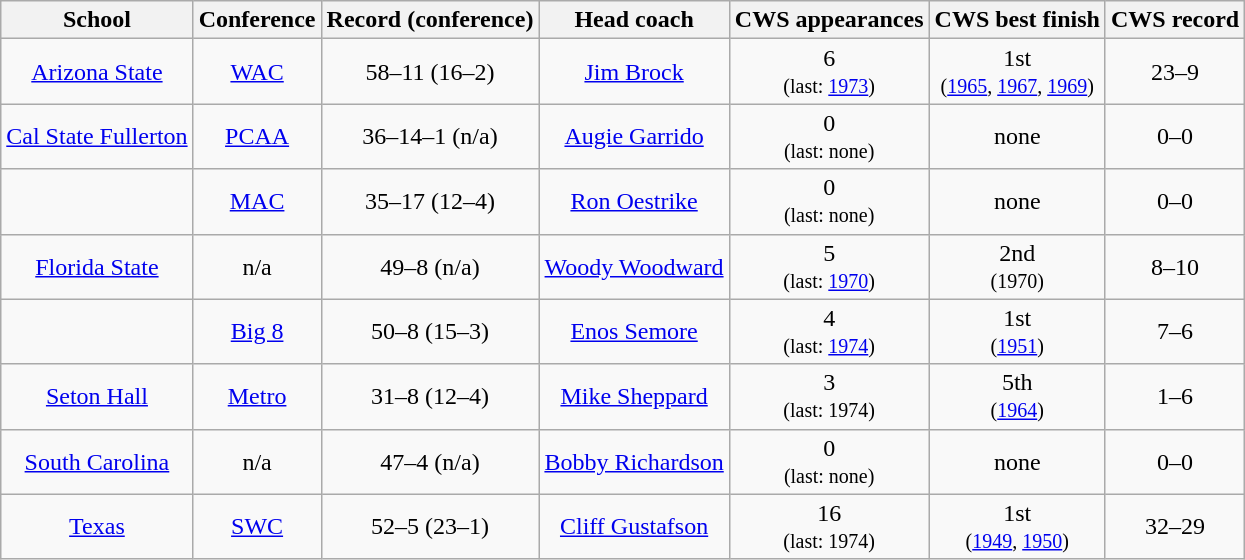<table class="wikitable">
<tr>
<th>School</th>
<th>Conference</th>
<th>Record (conference)</th>
<th>Head coach</th>
<th>CWS appearances</th>
<th>CWS best finish</th>
<th>CWS record</th>
</tr>
<tr align=center>
<td><a href='#'>Arizona State</a></td>
<td><a href='#'>WAC</a></td>
<td>58–11 (16–2)</td>
<td><a href='#'>Jim Brock</a></td>
<td>6<br><small>(last: <a href='#'>1973</a>)</small></td>
<td>1st<br><small>(<a href='#'>1965</a>, <a href='#'>1967</a>, <a href='#'>1969</a>)</small></td>
<td>23–9</td>
</tr>
<tr align=center>
<td><a href='#'>Cal State Fullerton</a></td>
<td><a href='#'>PCAA</a></td>
<td>36–14–1 (n/a)</td>
<td><a href='#'>Augie Garrido</a></td>
<td>0<br><small>(last: none)</small></td>
<td>none</td>
<td>0–0</td>
</tr>
<tr align=center>
<td></td>
<td><a href='#'>MAC</a></td>
<td>35–17 (12–4)</td>
<td><a href='#'>Ron Oestrike</a></td>
<td>0<br><small>(last: none)</small></td>
<td>none</td>
<td>0–0</td>
</tr>
<tr align=center>
<td><a href='#'>Florida State</a></td>
<td>n/a</td>
<td>49–8 (n/a)</td>
<td><a href='#'>Woody Woodward</a></td>
<td>5<br><small>(last: <a href='#'>1970</a>)</small></td>
<td>2nd<br><small>(1970)</small></td>
<td>8–10</td>
</tr>
<tr align=center>
<td></td>
<td><a href='#'>Big 8</a></td>
<td>50–8 (15–3)</td>
<td><a href='#'>Enos Semore</a></td>
<td>4<br><small>(last: <a href='#'>1974</a>)</small></td>
<td>1st<br><small>(<a href='#'>1951</a>)</small></td>
<td>7–6</td>
</tr>
<tr align=center>
<td><a href='#'>Seton Hall</a></td>
<td><a href='#'>Metro</a></td>
<td>31–8 (12–4)</td>
<td><a href='#'>Mike Sheppard</a></td>
<td>3<br><small>(last: 1974)</small></td>
<td>5th<br><small>(<a href='#'>1964</a>)</small></td>
<td>1–6</td>
</tr>
<tr align=center>
<td><a href='#'>South Carolina</a></td>
<td>n/a</td>
<td>47–4 (n/a)</td>
<td><a href='#'>Bobby Richardson</a></td>
<td>0<br><small>(last: none)</small></td>
<td>none</td>
<td>0–0</td>
</tr>
<tr align=center>
<td><a href='#'>Texas</a></td>
<td><a href='#'>SWC</a></td>
<td>52–5 (23–1)</td>
<td><a href='#'>Cliff Gustafson</a></td>
<td>16<br><small>(last: 1974)</small></td>
<td>1st<br><small>(<a href='#'>1949</a>, <a href='#'>1950</a>)</small></td>
<td>32–29</td>
</tr>
</table>
